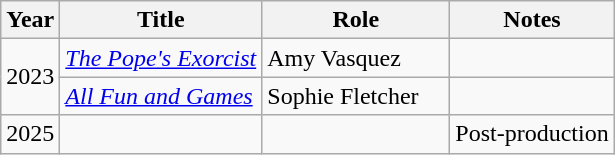<table class="wikitable sortable">
<tr>
<th>Year</th>
<th>Title</th>
<th width=118>Role</th>
<th>Notes</th>
</tr>
<tr>
<td rowspan=2>2023</td>
<td><em><a href='#'>The Pope's Exorcist</a></em></td>
<td>Amy Vasquez</td>
<td></td>
</tr>
<tr>
<td><em><a href='#'>All Fun and Games</a></em></td>
<td>Sophie Fletcher</td>
<td></td>
</tr>
<tr>
<td>2025</td>
<td></td>
<td></td>
<td>Post-production</td>
</tr>
</table>
